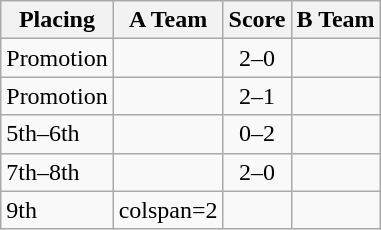<table class=wikitable style="border:1px solid #AAAAAA;">
<tr>
<th>Placing</th>
<th>A Team</th>
<th>Score</th>
<th>B Team</th>
</tr>
<tr>
<td>Promotion</td>
<td><strong></strong></td>
<td align="center">2–0</td>
<td></td>
</tr>
<tr>
<td>Promotion</td>
<td><strong></strong></td>
<td align="center">2–1</td>
<td></td>
</tr>
<tr>
<td>5th–6th</td>
<td></td>
<td align="center">0–2</td>
<td><strong></strong></td>
</tr>
<tr>
<td>7th–8th</td>
<td><strong></strong></td>
<td align="center">2–0</td>
<td></td>
</tr>
<tr>
<td>9th</td>
<td>colspan=2 </td>
<td></td>
</tr>
</table>
